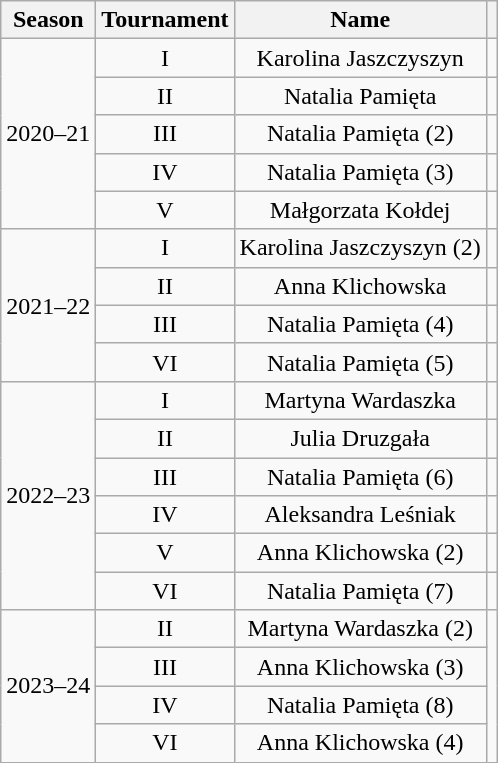<table class="wikitable" style="text-align: center">
<tr>
<th>Season</th>
<th>Tournament</th>
<th>Name</th>
<th></th>
</tr>
<tr>
<td rowspan=5>2020–21</td>
<td>I</td>
<td>Karolina Jaszczyszyn</td>
<td></td>
</tr>
<tr>
<td>II</td>
<td>Natalia Pamięta</td>
<td></td>
</tr>
<tr>
<td>III</td>
<td>Natalia Pamięta (2)</td>
<td></td>
</tr>
<tr>
<td>IV</td>
<td>Natalia Pamięta (3)</td>
<td></td>
</tr>
<tr>
<td>V</td>
<td>Małgorzata Kołdej</td>
<td></td>
</tr>
<tr>
<td rowspan=4>2021–22</td>
<td>I</td>
<td>Karolina Jaszczyszyn (2)</td>
<td></td>
</tr>
<tr>
<td>II</td>
<td>Anna Klichowska</td>
<td></td>
</tr>
<tr>
<td>III</td>
<td>Natalia Pamięta (4)</td>
<td></td>
</tr>
<tr>
<td>VI</td>
<td>Natalia Pamięta (5)</td>
<td></td>
</tr>
<tr>
<td rowspan=6>2022–23</td>
<td>I</td>
<td>Martyna Wardaszka</td>
<td></td>
</tr>
<tr>
<td>II</td>
<td>Julia Druzgała</td>
<td></td>
</tr>
<tr>
<td>III</td>
<td>Natalia Pamięta (6)</td>
<td></td>
</tr>
<tr>
<td>IV</td>
<td>Aleksandra Leśniak</td>
<td></td>
</tr>
<tr>
<td>V</td>
<td>Anna Klichowska (2)</td>
<td></td>
</tr>
<tr>
<td>VI</td>
<td>Natalia Pamięta (7)</td>
<td></td>
</tr>
<tr>
<td rowspan=4>2023–24</td>
<td>II</td>
<td>Martyna Wardaszka (2)</td>
</tr>
<tr>
<td>III</td>
<td>Anna Klichowska (3)</td>
</tr>
<tr>
<td>IV</td>
<td>Natalia Pamięta (8)</td>
</tr>
<tr>
<td>VI</td>
<td>Anna Klichowska (4)</td>
</tr>
</table>
